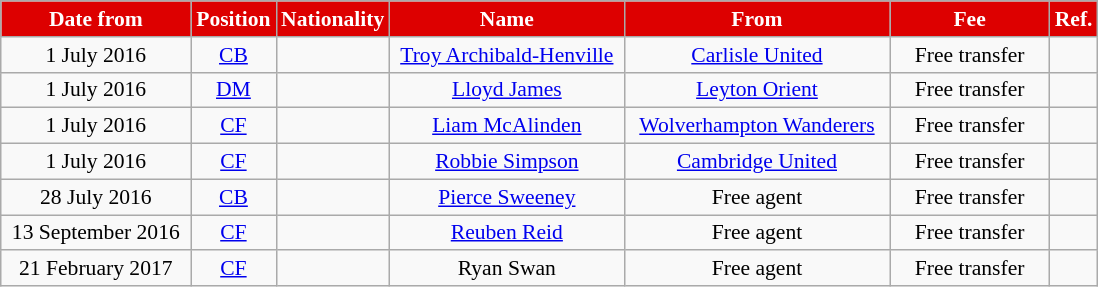<table class="wikitable"  style="text-align:center; font-size:90%; ">
<tr>
<th style="background:#DD0000; color:#FFFFFF; width:120px;">Date from</th>
<th style="background:#DD0000; color:#FFFFFF; width:50px;">Position</th>
<th style="background:#DD0000; color:#FFFFFF; width:50px;">Nationality</th>
<th style="background:#DD0000; color:#FFFFFF; width:150px;">Name</th>
<th style="background:#DD0000; color:#FFFFFF; width:170px;">From</th>
<th style="background:#DD0000; color:#FFFFFF; width:100px;">Fee</th>
<th style="background:#DD0000; color:#FFFFFF; width:25px;">Ref.</th>
</tr>
<tr>
<td>1 July 2016</td>
<td><a href='#'>CB</a></td>
<td></td>
<td><a href='#'>Troy Archibald-Henville</a></td>
<td><a href='#'>Carlisle United</a></td>
<td>Free transfer</td>
<td></td>
</tr>
<tr>
<td>1 July 2016</td>
<td><a href='#'>DM</a></td>
<td></td>
<td><a href='#'>Lloyd James</a></td>
<td><a href='#'>Leyton Orient</a></td>
<td>Free transfer</td>
<td></td>
</tr>
<tr>
<td>1 July 2016</td>
<td><a href='#'>CF</a></td>
<td></td>
<td><a href='#'>Liam McAlinden</a></td>
<td><a href='#'>Wolverhampton Wanderers</a></td>
<td>Free transfer</td>
<td></td>
</tr>
<tr>
<td>1 July 2016</td>
<td><a href='#'>CF</a></td>
<td></td>
<td><a href='#'>Robbie Simpson</a></td>
<td><a href='#'>Cambridge United</a></td>
<td>Free transfer</td>
<td></td>
</tr>
<tr>
<td>28 July 2016</td>
<td><a href='#'>CB</a></td>
<td></td>
<td><a href='#'>Pierce Sweeney</a></td>
<td>Free agent</td>
<td>Free transfer</td>
<td></td>
</tr>
<tr>
<td>13 September 2016</td>
<td><a href='#'>CF</a></td>
<td></td>
<td><a href='#'>Reuben Reid</a></td>
<td>Free agent</td>
<td>Free transfer</td>
<td></td>
</tr>
<tr>
<td>21 February 2017</td>
<td><a href='#'>CF</a></td>
<td></td>
<td>Ryan Swan</td>
<td>Free agent</td>
<td>Free transfer</td>
<td></td>
</tr>
</table>
